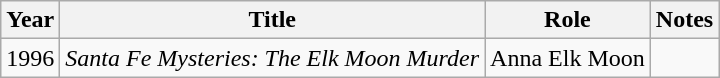<table class="wikitable sortable">
<tr>
<th>Year</th>
<th>Title</th>
<th>Role</th>
<th class="unsortable">Notes</th>
</tr>
<tr>
<td>1996</td>
<td><em>Santa Fe Mysteries: The Elk Moon Murder</em></td>
<td>Anna Elk Moon</td>
<td></td>
</tr>
</table>
